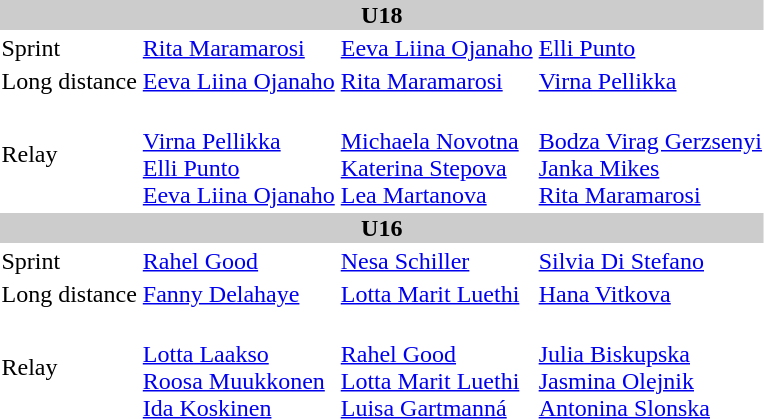<table>
<tr style="background:#ccc; width:100%;">
<td colspan=4 align=center><strong>U18</strong></td>
</tr>
<tr>
<td>Sprint</td>
<td> <a href='#'>Rita Maramarosi</a></td>
<td> <a href='#'>Eeva Liina Ojanaho</a></td>
<td> <a href='#'>Elli Punto</a></td>
</tr>
<tr>
<td>Long distance</td>
<td> <a href='#'>Eeva Liina Ojanaho</a></td>
<td> <a href='#'>Rita Maramarosi</a></td>
<td> <a href='#'>Virna Pellikka</a></td>
</tr>
<tr>
<td>Relay</td>
<td><br><a href='#'>Virna Pellikka</a><br><a href='#'>Elli Punto</a><br><a href='#'>Eeva Liina Ojanaho</a></td>
<td><br><a href='#'>Michaela Novotna</a><br><a href='#'>Katerina Stepova</a><br><a href='#'>Lea Martanova</a></td>
<td><br><a href='#'>Bodza Virag Gerzsenyi</a><br><a href='#'>Janka Mikes</a><br><a href='#'>Rita Maramarosi</a></td>
</tr>
<tr style="background:#ccc; width:100%;">
<td colspan=4 align=center><strong>U16</strong></td>
</tr>
<tr>
<td>Sprint</td>
<td> <a href='#'>Rahel Good</a></td>
<td> <a href='#'>Nesa Schiller</a></td>
<td> <a href='#'>Silvia Di Stefano</a></td>
</tr>
<tr>
<td>Long distance</td>
<td> <a href='#'>Fanny Delahaye</a></td>
<td> <a href='#'>Lotta Marit Luethi</a></td>
<td> <a href='#'>Hana Vitkova</a></td>
</tr>
<tr>
<td>Relay</td>
<td><br><a href='#'>Lotta Laakso</a><br><a href='#'>Roosa Muukkonen</a><br><a href='#'>Ida Koskinen</a></td>
<td><br><a href='#'>Rahel Good</a><br><a href='#'>Lotta Marit Luethi</a><br><a href='#'>Luisa Gartmanná</a></td>
<td><br><a href='#'>Julia Biskupska</a><br><a href='#'>Jasmina Olejnik</a><br><a href='#'>Antonina Slonska</a></td>
</tr>
</table>
